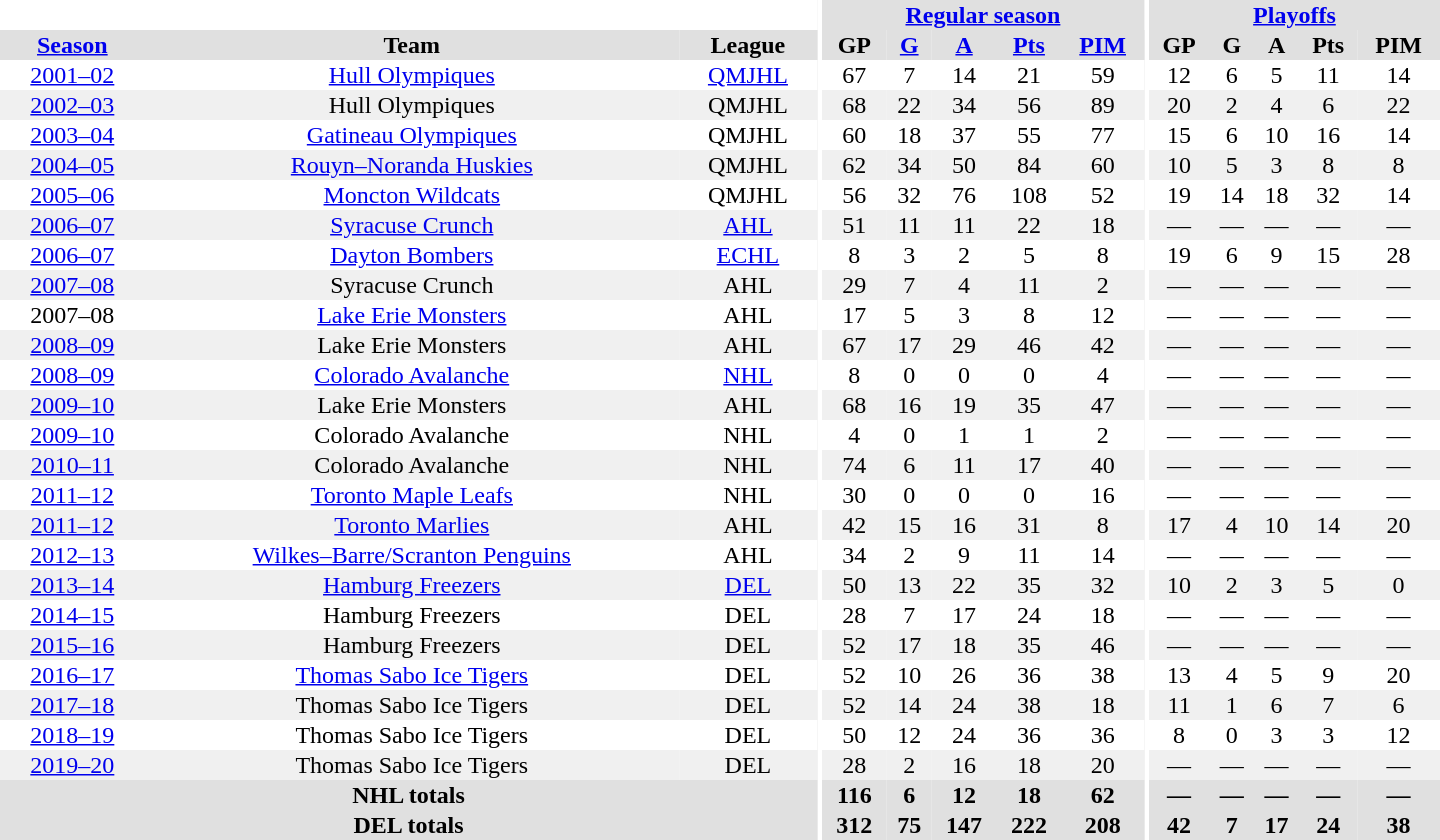<table border="0" cellpadding="1" cellspacing="0" style="text-align:center; width:60em">
<tr bgcolor="#e0e0e0">
<th colspan="3"  bgcolor="#ffffff"></th>
<th rowspan="99" bgcolor="#ffffff"></th>
<th colspan="5"><a href='#'>Regular season</a></th>
<th rowspan="99" bgcolor="#ffffff"></th>
<th colspan="5"><a href='#'>Playoffs</a></th>
</tr>
<tr bgcolor="#e0e0e0">
<th><a href='#'>Season</a></th>
<th>Team</th>
<th>League</th>
<th>GP</th>
<th><a href='#'>G</a></th>
<th><a href='#'>A</a></th>
<th><a href='#'>Pts</a></th>
<th><a href='#'>PIM</a></th>
<th>GP</th>
<th>G</th>
<th>A</th>
<th>Pts</th>
<th>PIM</th>
</tr>
<tr>
<td><a href='#'>2001–02</a></td>
<td><a href='#'>Hull Olympiques</a></td>
<td><a href='#'>QMJHL</a></td>
<td>67</td>
<td>7</td>
<td>14</td>
<td>21</td>
<td>59</td>
<td>12</td>
<td>6</td>
<td>5</td>
<td>11</td>
<td>14</td>
</tr>
<tr bgcolor="#f0f0f0">
<td><a href='#'>2002–03</a></td>
<td>Hull Olympiques</td>
<td>QMJHL</td>
<td>68</td>
<td>22</td>
<td>34</td>
<td>56</td>
<td>89</td>
<td>20</td>
<td>2</td>
<td>4</td>
<td>6</td>
<td>22</td>
</tr>
<tr>
<td><a href='#'>2003–04</a></td>
<td><a href='#'>Gatineau Olympiques</a></td>
<td>QMJHL</td>
<td>60</td>
<td>18</td>
<td>37</td>
<td>55</td>
<td>77</td>
<td>15</td>
<td>6</td>
<td>10</td>
<td>16</td>
<td>14</td>
</tr>
<tr bgcolor="#f0f0f0">
<td><a href='#'>2004–05</a></td>
<td><a href='#'>Rouyn–Noranda Huskies</a></td>
<td>QMJHL</td>
<td>62</td>
<td>34</td>
<td>50</td>
<td>84</td>
<td>60</td>
<td>10</td>
<td>5</td>
<td>3</td>
<td>8</td>
<td>8</td>
</tr>
<tr>
<td><a href='#'>2005–06</a></td>
<td><a href='#'>Moncton Wildcats</a></td>
<td>QMJHL</td>
<td>56</td>
<td>32</td>
<td>76</td>
<td>108</td>
<td>52</td>
<td>19</td>
<td>14</td>
<td>18</td>
<td>32</td>
<td>14</td>
</tr>
<tr bgcolor="#f0f0f0">
<td><a href='#'>2006–07</a></td>
<td><a href='#'>Syracuse Crunch</a></td>
<td><a href='#'>AHL</a></td>
<td>51</td>
<td>11</td>
<td>11</td>
<td>22</td>
<td>18</td>
<td>—</td>
<td>—</td>
<td>—</td>
<td>—</td>
<td>—</td>
</tr>
<tr>
<td><a href='#'>2006–07</a></td>
<td><a href='#'>Dayton Bombers</a></td>
<td><a href='#'>ECHL</a></td>
<td>8</td>
<td>3</td>
<td>2</td>
<td>5</td>
<td>8</td>
<td>19</td>
<td>6</td>
<td>9</td>
<td>15</td>
<td>28</td>
</tr>
<tr bgcolor="#f0f0f0">
<td><a href='#'>2007–08</a></td>
<td>Syracuse Crunch</td>
<td>AHL</td>
<td>29</td>
<td>7</td>
<td>4</td>
<td>11</td>
<td>2</td>
<td>—</td>
<td>—</td>
<td>—</td>
<td>—</td>
<td>—</td>
</tr>
<tr>
<td>2007–08</td>
<td><a href='#'>Lake Erie Monsters</a></td>
<td>AHL</td>
<td>17</td>
<td>5</td>
<td>3</td>
<td>8</td>
<td>12</td>
<td>—</td>
<td>—</td>
<td>—</td>
<td>—</td>
<td>—</td>
</tr>
<tr bgcolor="#f0f0f0">
<td><a href='#'>2008–09</a></td>
<td>Lake Erie Monsters</td>
<td>AHL</td>
<td>67</td>
<td>17</td>
<td>29</td>
<td>46</td>
<td>42</td>
<td>—</td>
<td>—</td>
<td>—</td>
<td>—</td>
<td>—</td>
</tr>
<tr>
<td><a href='#'>2008–09</a></td>
<td><a href='#'>Colorado Avalanche</a></td>
<td><a href='#'>NHL</a></td>
<td>8</td>
<td>0</td>
<td>0</td>
<td>0</td>
<td>4</td>
<td>—</td>
<td>—</td>
<td>—</td>
<td>—</td>
<td>—</td>
</tr>
<tr bgcolor="#f0f0f0">
<td><a href='#'>2009–10</a></td>
<td>Lake Erie Monsters</td>
<td>AHL</td>
<td>68</td>
<td>16</td>
<td>19</td>
<td>35</td>
<td>47</td>
<td>—</td>
<td>—</td>
<td>—</td>
<td>—</td>
<td>—</td>
</tr>
<tr>
<td><a href='#'>2009–10</a></td>
<td>Colorado Avalanche</td>
<td>NHL</td>
<td>4</td>
<td>0</td>
<td>1</td>
<td>1</td>
<td>2</td>
<td>—</td>
<td>—</td>
<td>—</td>
<td>—</td>
<td>—</td>
</tr>
<tr bgcolor="#f0f0f0">
<td><a href='#'>2010–11</a></td>
<td>Colorado Avalanche</td>
<td>NHL</td>
<td>74</td>
<td>6</td>
<td>11</td>
<td>17</td>
<td>40</td>
<td>—</td>
<td>—</td>
<td>—</td>
<td>—</td>
<td>—</td>
</tr>
<tr>
<td><a href='#'>2011–12</a></td>
<td><a href='#'>Toronto Maple Leafs</a></td>
<td>NHL</td>
<td>30</td>
<td>0</td>
<td>0</td>
<td>0</td>
<td>16</td>
<td>—</td>
<td>—</td>
<td>—</td>
<td>—</td>
<td>—</td>
</tr>
<tr bgcolor="#f0f0f0">
<td><a href='#'>2011–12</a></td>
<td><a href='#'>Toronto Marlies</a></td>
<td>AHL</td>
<td>42</td>
<td>15</td>
<td>16</td>
<td>31</td>
<td>8</td>
<td>17</td>
<td>4</td>
<td>10</td>
<td>14</td>
<td>20</td>
</tr>
<tr>
<td><a href='#'>2012–13</a></td>
<td><a href='#'>Wilkes–Barre/Scranton Penguins</a></td>
<td>AHL</td>
<td>34</td>
<td>2</td>
<td>9</td>
<td>11</td>
<td>14</td>
<td>—</td>
<td>—</td>
<td>—</td>
<td>—</td>
<td>—</td>
</tr>
<tr bgcolor="#f0f0f0">
<td><a href='#'>2013–14</a></td>
<td><a href='#'>Hamburg Freezers</a></td>
<td><a href='#'>DEL</a></td>
<td>50</td>
<td>13</td>
<td>22</td>
<td>35</td>
<td>32</td>
<td>10</td>
<td>2</td>
<td>3</td>
<td>5</td>
<td>0</td>
</tr>
<tr>
<td><a href='#'>2014–15</a></td>
<td>Hamburg Freezers</td>
<td>DEL</td>
<td>28</td>
<td>7</td>
<td>17</td>
<td>24</td>
<td>18</td>
<td>—</td>
<td>—</td>
<td>—</td>
<td>—</td>
<td>—</td>
</tr>
<tr bgcolor="#f0f0f0">
<td><a href='#'>2015–16</a></td>
<td>Hamburg Freezers</td>
<td>DEL</td>
<td>52</td>
<td>17</td>
<td>18</td>
<td>35</td>
<td>46</td>
<td>—</td>
<td>—</td>
<td>—</td>
<td>—</td>
<td>—</td>
</tr>
<tr>
<td><a href='#'>2016–17</a></td>
<td><a href='#'>Thomas Sabo Ice Tigers</a></td>
<td>DEL</td>
<td>52</td>
<td>10</td>
<td>26</td>
<td>36</td>
<td>38</td>
<td>13</td>
<td>4</td>
<td>5</td>
<td>9</td>
<td>20</td>
</tr>
<tr bgcolor="#f0f0f0">
<td><a href='#'>2017–18</a></td>
<td>Thomas Sabo Ice Tigers</td>
<td>DEL</td>
<td>52</td>
<td>14</td>
<td>24</td>
<td>38</td>
<td>18</td>
<td>11</td>
<td>1</td>
<td>6</td>
<td>7</td>
<td>6</td>
</tr>
<tr>
<td><a href='#'>2018–19</a></td>
<td>Thomas Sabo Ice Tigers</td>
<td>DEL</td>
<td>50</td>
<td>12</td>
<td>24</td>
<td>36</td>
<td>36</td>
<td>8</td>
<td>0</td>
<td>3</td>
<td>3</td>
<td>12</td>
</tr>
<tr bgcolor="#f0f0f0">
<td><a href='#'>2019–20</a></td>
<td>Thomas Sabo Ice Tigers</td>
<td>DEL</td>
<td>28</td>
<td>2</td>
<td>16</td>
<td>18</td>
<td>20</td>
<td>—</td>
<td>—</td>
<td>—</td>
<td>—</td>
<td>—</td>
</tr>
<tr bgcolor="#e0e0e0">
<th colspan="3">NHL totals</th>
<th>116</th>
<th>6</th>
<th>12</th>
<th>18</th>
<th>62</th>
<th>—</th>
<th>—</th>
<th>—</th>
<th>—</th>
<th>—</th>
</tr>
<tr bgcolor="#e0e0e0">
<th colspan="3">DEL totals</th>
<th>312</th>
<th>75</th>
<th>147</th>
<th>222</th>
<th>208</th>
<th>42</th>
<th>7</th>
<th>17</th>
<th>24</th>
<th>38</th>
</tr>
</table>
